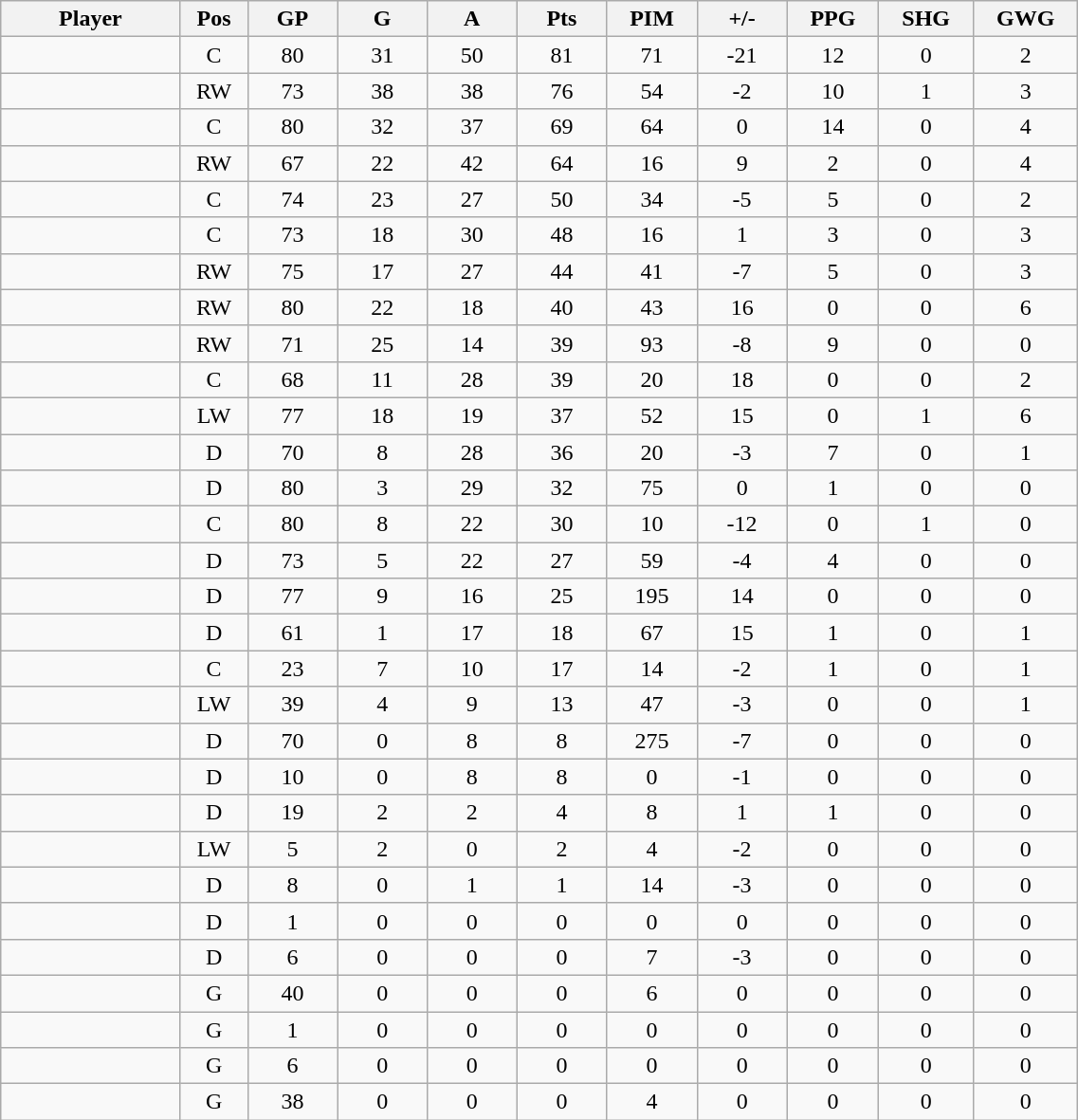<table class="wikitable sortable" width="60%">
<tr ALIGN="center">
<th bgcolor="#DDDDFF" width="10%">Player</th>
<th bgcolor="#DDDDFF" width="3%" title="Position">Pos</th>
<th bgcolor="#DDDDFF" width="5%" title="Games played">GP</th>
<th bgcolor="#DDDDFF" width="5%" title="Goals">G</th>
<th bgcolor="#DDDDFF" width="5%" title="Assists">A</th>
<th bgcolor="#DDDDFF" width="5%" title="Points">Pts</th>
<th bgcolor="#DDDDFF" width="5%" title="Penalties in minutes">PIM</th>
<th bgcolor="#DDDDFF" width="5%" title="Plus/minus">+/-</th>
<th bgcolor="#DDDDFF" width="5%" title="Power-play goals">PPG</th>
<th bgcolor="#DDDDFF" width="5%" title="Short-handed goals">SHG</th>
<th bgcolor="#DDDDFF" width="5%" title="Game-winning goals">GWG</th>
</tr>
<tr align="center">
<td align="right"></td>
<td>C</td>
<td>80</td>
<td>31</td>
<td>50</td>
<td>81</td>
<td>71</td>
<td>-21</td>
<td>12</td>
<td>0</td>
<td>2</td>
</tr>
<tr align="center">
<td align="right"></td>
<td>RW</td>
<td>73</td>
<td>38</td>
<td>38</td>
<td>76</td>
<td>54</td>
<td>-2</td>
<td>10</td>
<td>1</td>
<td>3</td>
</tr>
<tr align="center">
<td align="right"></td>
<td>C</td>
<td>80</td>
<td>32</td>
<td>37</td>
<td>69</td>
<td>64</td>
<td>0</td>
<td>14</td>
<td>0</td>
<td>4</td>
</tr>
<tr align="center">
<td align="right"></td>
<td>RW</td>
<td>67</td>
<td>22</td>
<td>42</td>
<td>64</td>
<td>16</td>
<td>9</td>
<td>2</td>
<td>0</td>
<td>4</td>
</tr>
<tr align="center">
<td align="right"></td>
<td>C</td>
<td>74</td>
<td>23</td>
<td>27</td>
<td>50</td>
<td>34</td>
<td>-5</td>
<td>5</td>
<td>0</td>
<td>2</td>
</tr>
<tr align="center">
<td align="right"></td>
<td>C</td>
<td>73</td>
<td>18</td>
<td>30</td>
<td>48</td>
<td>16</td>
<td>1</td>
<td>3</td>
<td>0</td>
<td>3</td>
</tr>
<tr align="center">
<td align="right"></td>
<td>RW</td>
<td>75</td>
<td>17</td>
<td>27</td>
<td>44</td>
<td>41</td>
<td>-7</td>
<td>5</td>
<td>0</td>
<td>3</td>
</tr>
<tr align="center">
<td align="right"></td>
<td>RW</td>
<td>80</td>
<td>22</td>
<td>18</td>
<td>40</td>
<td>43</td>
<td>16</td>
<td>0</td>
<td>0</td>
<td>6</td>
</tr>
<tr align="center">
<td align="right"></td>
<td>RW</td>
<td>71</td>
<td>25</td>
<td>14</td>
<td>39</td>
<td>93</td>
<td>-8</td>
<td>9</td>
<td>0</td>
<td>0</td>
</tr>
<tr align="center">
<td align="right"></td>
<td>C</td>
<td>68</td>
<td>11</td>
<td>28</td>
<td>39</td>
<td>20</td>
<td>18</td>
<td>0</td>
<td>0</td>
<td>2</td>
</tr>
<tr align="center">
<td align="right"></td>
<td>LW</td>
<td>77</td>
<td>18</td>
<td>19</td>
<td>37</td>
<td>52</td>
<td>15</td>
<td>0</td>
<td>1</td>
<td>6</td>
</tr>
<tr align="center">
<td align="right"></td>
<td>D</td>
<td>70</td>
<td>8</td>
<td>28</td>
<td>36</td>
<td>20</td>
<td>-3</td>
<td>7</td>
<td>0</td>
<td>1</td>
</tr>
<tr align="center">
<td align="right"></td>
<td>D</td>
<td>80</td>
<td>3</td>
<td>29</td>
<td>32</td>
<td>75</td>
<td>0</td>
<td>1</td>
<td>0</td>
<td>0</td>
</tr>
<tr align="center">
<td align="right"></td>
<td>C</td>
<td>80</td>
<td>8</td>
<td>22</td>
<td>30</td>
<td>10</td>
<td>-12</td>
<td>0</td>
<td>1</td>
<td>0</td>
</tr>
<tr align="center">
<td align="right"></td>
<td>D</td>
<td>73</td>
<td>5</td>
<td>22</td>
<td>27</td>
<td>59</td>
<td>-4</td>
<td>4</td>
<td>0</td>
<td>0</td>
</tr>
<tr align="center">
<td align="right"></td>
<td>D</td>
<td>77</td>
<td>9</td>
<td>16</td>
<td>25</td>
<td>195</td>
<td>14</td>
<td>0</td>
<td>0</td>
<td>0</td>
</tr>
<tr align="center">
<td align="right"></td>
<td>D</td>
<td>61</td>
<td>1</td>
<td>17</td>
<td>18</td>
<td>67</td>
<td>15</td>
<td>1</td>
<td>0</td>
<td>1</td>
</tr>
<tr align="center">
<td align="right"></td>
<td>C</td>
<td>23</td>
<td>7</td>
<td>10</td>
<td>17</td>
<td>14</td>
<td>-2</td>
<td>1</td>
<td>0</td>
<td>1</td>
</tr>
<tr align="center">
<td align="right"></td>
<td>LW</td>
<td>39</td>
<td>4</td>
<td>9</td>
<td>13</td>
<td>47</td>
<td>-3</td>
<td>0</td>
<td>0</td>
<td>1</td>
</tr>
<tr align="center">
<td align="right"></td>
<td>D</td>
<td>70</td>
<td>0</td>
<td>8</td>
<td>8</td>
<td>275</td>
<td>-7</td>
<td>0</td>
<td>0</td>
<td>0</td>
</tr>
<tr align="center">
<td align="right"></td>
<td>D</td>
<td>10</td>
<td>0</td>
<td>8</td>
<td>8</td>
<td>0</td>
<td>-1</td>
<td>0</td>
<td>0</td>
<td>0</td>
</tr>
<tr align="center">
<td align="right"></td>
<td>D</td>
<td>19</td>
<td>2</td>
<td>2</td>
<td>4</td>
<td>8</td>
<td>1</td>
<td>1</td>
<td>0</td>
<td>0</td>
</tr>
<tr align="center">
<td align="right"></td>
<td>LW</td>
<td>5</td>
<td>2</td>
<td>0</td>
<td>2</td>
<td>4</td>
<td>-2</td>
<td>0</td>
<td>0</td>
<td>0</td>
</tr>
<tr align="center">
<td align="right"></td>
<td>D</td>
<td>8</td>
<td>0</td>
<td>1</td>
<td>1</td>
<td>14</td>
<td>-3</td>
<td>0</td>
<td>0</td>
<td>0</td>
</tr>
<tr align="center">
<td align="right"></td>
<td>D</td>
<td>1</td>
<td>0</td>
<td>0</td>
<td>0</td>
<td>0</td>
<td>0</td>
<td>0</td>
<td>0</td>
<td>0</td>
</tr>
<tr align="center">
<td align="right"></td>
<td>D</td>
<td>6</td>
<td>0</td>
<td>0</td>
<td>0</td>
<td>7</td>
<td>-3</td>
<td>0</td>
<td>0</td>
<td>0</td>
</tr>
<tr align="center">
<td align="right"></td>
<td>G</td>
<td>40</td>
<td>0</td>
<td>0</td>
<td>0</td>
<td>6</td>
<td>0</td>
<td>0</td>
<td>0</td>
<td>0</td>
</tr>
<tr align="center">
<td align="right"></td>
<td>G</td>
<td>1</td>
<td>0</td>
<td>0</td>
<td>0</td>
<td>0</td>
<td>0</td>
<td>0</td>
<td>0</td>
<td>0</td>
</tr>
<tr align="center">
<td align="right"></td>
<td>G</td>
<td>6</td>
<td>0</td>
<td>0</td>
<td>0</td>
<td>0</td>
<td>0</td>
<td>0</td>
<td>0</td>
<td>0</td>
</tr>
<tr align="center">
<td align="right"></td>
<td>G</td>
<td>38</td>
<td>0</td>
<td>0</td>
<td>0</td>
<td>4</td>
<td>0</td>
<td>0</td>
<td>0</td>
<td>0</td>
</tr>
</table>
